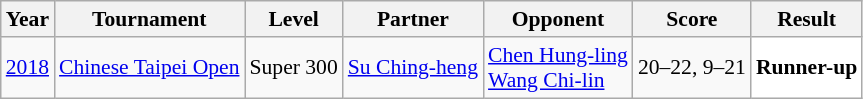<table class="sortable wikitable" style="font-size: 90%;">
<tr>
<th>Year</th>
<th>Tournament</th>
<th>Level</th>
<th>Partner</th>
<th>Opponent</th>
<th>Score</th>
<th>Result</th>
</tr>
<tr>
<td align="center"><a href='#'>2018</a></td>
<td align="left"><a href='#'>Chinese Taipei Open</a></td>
<td align="left">Super 300</td>
<td align="left"> <a href='#'>Su Ching-heng</a></td>
<td align="left"> <a href='#'>Chen Hung-ling</a> <br>  <a href='#'>Wang Chi-lin</a></td>
<td align="left">20–22, 9–21</td>
<td style="text-align:left; background:white"> <strong>Runner-up</strong></td>
</tr>
</table>
